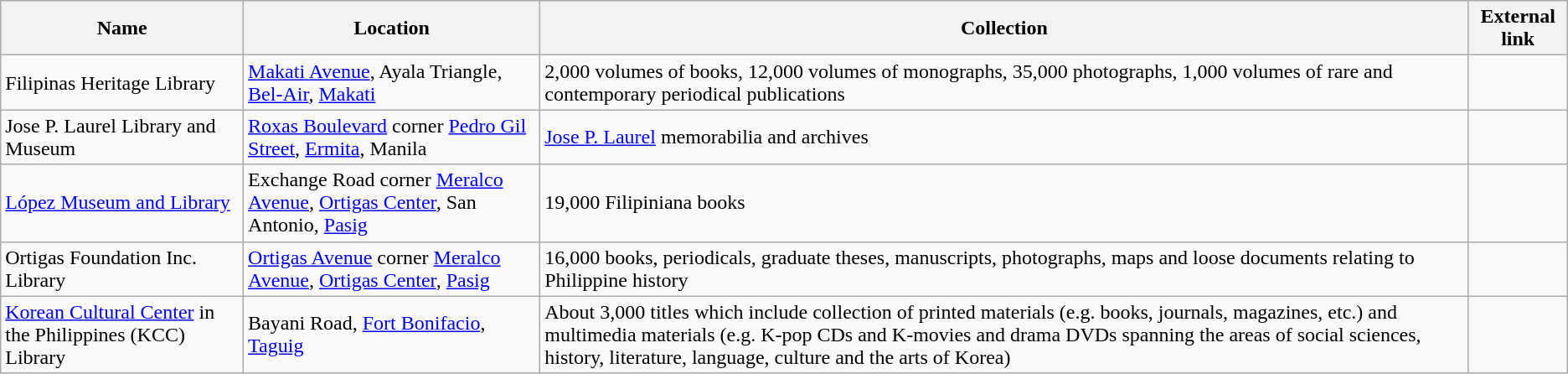<table class="wikitable sortable">
<tr>
<th>Name</th>
<th>Location</th>
<th>Collection</th>
<th>External link</th>
</tr>
<tr>
<td>Filipinas Heritage Library</td>
<td><a href='#'>Makati Avenue</a>, Ayala Triangle, <a href='#'>Bel-Air</a>, <a href='#'>Makati</a></td>
<td>2,000 volumes of books, 12,000 volumes of monographs, 35,000 photographs, 1,000 volumes of rare and contemporary periodical publications</td>
<td></td>
</tr>
<tr>
<td>Jose P. Laurel Library and Museum</td>
<td><a href='#'>Roxas Boulevard</a> corner <a href='#'>Pedro Gil Street</a>, <a href='#'>Ermita</a>, Manila</td>
<td><a href='#'>Jose P. Laurel</a> memorabilia and archives</td>
<td></td>
</tr>
<tr>
<td><a href='#'>López Museum and Library</a></td>
<td>Exchange Road corner <a href='#'>Meralco Avenue</a>, <a href='#'>Ortigas Center</a>, San Antonio, <a href='#'>Pasig</a></td>
<td>19,000 Filipiniana books</td>
<td></td>
</tr>
<tr>
<td>Ortigas Foundation Inc. Library</td>
<td><a href='#'>Ortigas Avenue</a> corner <a href='#'>Meralco Avenue</a>, <a href='#'>Ortigas Center</a>, <a href='#'>Pasig</a></td>
<td>16,000 books, periodicals, graduate theses, manuscripts, photographs, maps and loose documents relating to Philippine history</td>
<td></td>
</tr>
<tr>
<td><a href='#'>Korean Cultural Center</a> in the Philippines (KCC) Library</td>
<td>Bayani Road, <a href='#'>Fort Bonifacio</a>, <a href='#'>Taguig</a></td>
<td>About 3,000 titles which include collection of printed materials (e.g. books, journals, magazines, etc.) and multimedia materials (e.g. K-pop CDs and K-movies and drama DVDs spanning the areas of social sciences, history, literature, language, culture and the arts of Korea)</td>
<td></td>
</tr>
</table>
